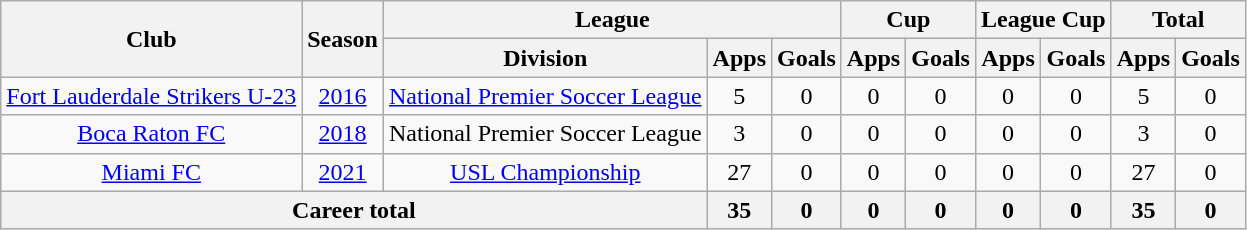<table class="wikitable" style="text-align: center;">
<tr>
<th rowspan="2">Club</th>
<th rowspan="2">Season</th>
<th colspan="3">League</th>
<th colspan="2">Cup</th>
<th colspan="2">League Cup</th>
<th colspan="2">Total</th>
</tr>
<tr>
<th>Division</th>
<th>Apps</th>
<th>Goals</th>
<th>Apps</th>
<th>Goals</th>
<th>Apps</th>
<th>Goals</th>
<th>Apps</th>
<th>Goals</th>
</tr>
<tr>
<td rowspan="1" valign="center"><a href='#'>Fort Lauderdale Strikers U-23</a></td>
<td><a href='#'>2016</a></td>
<td Rowspan="1"><a href='#'>National Premier Soccer League</a></td>
<td>5</td>
<td>0</td>
<td>0</td>
<td>0</td>
<td>0</td>
<td>0</td>
<td>5</td>
<td>0</td>
</tr>
<tr>
<td rowspan="1" valign="center"><a href='#'>Boca Raton FC</a></td>
<td><a href='#'>2018</a></td>
<td Rowspan="1">National Premier Soccer League</td>
<td>3</td>
<td>0</td>
<td>0</td>
<td>0</td>
<td>0</td>
<td>0</td>
<td>3</td>
<td>0</td>
</tr>
<tr>
<td rowspan="1" valign="center"><a href='#'>Miami FC</a></td>
<td><a href='#'>2021</a></td>
<td Rowspan="1"><a href='#'>USL Championship</a></td>
<td>27</td>
<td>0</td>
<td>0</td>
<td>0</td>
<td>0</td>
<td>0</td>
<td>27</td>
<td>0</td>
</tr>
<tr>
<th colspan="3">Career total</th>
<th>35</th>
<th>0</th>
<th>0</th>
<th>0</th>
<th>0</th>
<th>0</th>
<th>35</th>
<th>0</th>
</tr>
</table>
